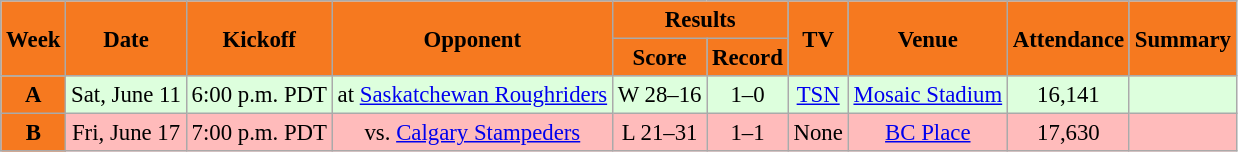<table class="wikitable" style="font-size: 95%;">
<tr>
<th style="background:#F6791F;color:black;" rowspan=2>Week</th>
<th style="background:#F6791F;color:black;" rowspan=2>Date</th>
<th style="background:#F6791F;color:black;" rowspan=2>Kickoff</th>
<th style="background:#F6791F;color:black;" rowspan=2>Opponent</th>
<th style="background:#F6791F;color:black;" colspan=2>Results</th>
<th style="background:#F6791F;color:black;" rowspan=2>TV</th>
<th style="background:#F6791F;color:black;" rowspan=2>Venue</th>
<th style="background:#F6791F;color:black;" rowspan=2>Attendance</th>
<th style="background:#F6791F;color:black;" rowspan=2>Summary</th>
</tr>
<tr>
<th style="background:#F6791F;color:black;">Score</th>
<th style="background:#F6791F;color:black;">Record</th>
</tr>
<tr align="center" bgcolor="#ddffdd">
<td style="text-align:center; background:#F6791F;"><span><strong>A</strong></span></td>
<td align="center">Sat, June 11</td>
<td align="center">6:00 p.m. PDT</td>
<td align="center">at <a href='#'>Saskatchewan Roughriders</a></td>
<td align="center">W 28–16</td>
<td align="center">1–0</td>
<td align="center"><a href='#'>TSN</a></td>
<td align="center"><a href='#'>Mosaic Stadium</a></td>
<td align="center">16,141</td>
<td align="center"></td>
</tr>
<tr align="center" bgcolor="#ffbbbb">
<th style="text-align:center; background:#F6791F;"><span><strong>B</strong></span></th>
<td align="center">Fri, June 17</td>
<td align="center">7:00 p.m. PDT</td>
<td align="center">vs. <a href='#'>Calgary Stampeders</a></td>
<td align="center">L 21–31</td>
<td align="center">1–1</td>
<td align="center">None</td>
<td align="center"><a href='#'>BC Place</a></td>
<td align="center">17,630</td>
<td align="center"></td>
</tr>
</table>
